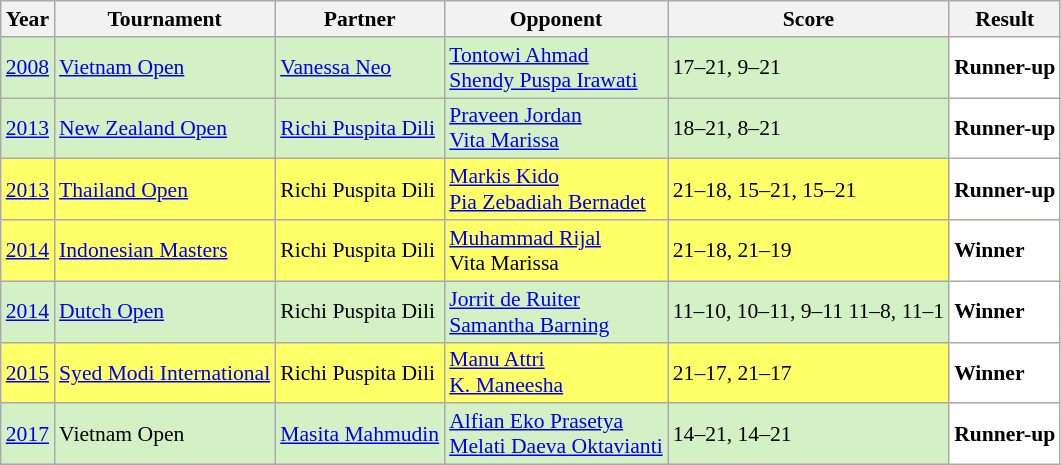<table class="sortable wikitable" style="font-size: 90%">
<tr>
<th>Year</th>
<th>Tournament</th>
<th>Partner</th>
<th>Opponent</th>
<th>Score</th>
<th>Result</th>
</tr>
<tr style="background:#D4F1C5">
<td align="center"><a href='#'>2008</a></td>
<td align="left"><a href='#'>Vietnam Open</a></td>
<td align="left"> <a href='#'>Vanessa Neo</a></td>
<td align="left"> <a href='#'>Tontowi Ahmad</a><br> <a href='#'>Shendy Puspa Irawati</a></td>
<td align="left">17–21, 9–21</td>
<td style="text-align:left; background:white"> <strong>Runner-up</strong></td>
</tr>
<tr style="background:#D4F1C5">
<td align="center"><a href='#'>2013</a></td>
<td align="left"><a href='#'>New Zealand Open</a></td>
<td align="left"> <a href='#'>Richi Puspita Dili</a></td>
<td align="left"> <a href='#'>Praveen Jordan</a><br> <a href='#'>Vita Marissa</a></td>
<td align="left">18–21, 8–21</td>
<td style="text-align:left; background:white"> <strong>Runner-up</strong></td>
</tr>
<tr style="background:#FFFF67">
<td align="center"><a href='#'>2013</a></td>
<td align="left"><a href='#'>Thailand Open</a></td>
<td align="left"> Richi Puspita Dili</td>
<td align="left"> <a href='#'>Markis Kido</a><br> <a href='#'>Pia Zebadiah Bernadet</a></td>
<td align="left">21–18, 15–21, 15–21</td>
<td style="text-align:left; background:white"> <strong>Runner-up</strong></td>
</tr>
<tr style="background:#FFFF67">
<td align="center"><a href='#'>2014</a></td>
<td align="left"><a href='#'>Indonesian Masters</a></td>
<td align="left"> Richi Puspita Dili</td>
<td align="left"> <a href='#'>Muhammad Rijal</a><br> Vita Marissa</td>
<td align="left">21–18, 21–19</td>
<td style="text-align:left; background:white"> <strong>Winner</strong></td>
</tr>
<tr style="background:#D4F1C5">
<td align="center"><a href='#'>2014</a></td>
<td align="left"><a href='#'>Dutch Open</a></td>
<td align="left"> Richi Puspita Dili</td>
<td align="left"> <a href='#'>Jorrit de Ruiter</a><br> <a href='#'>Samantha Barning</a></td>
<td align="left">11–10, 10–11, 9–11 11–8, 11–1</td>
<td style="text-align:left; background:white"> <strong>Winner</strong></td>
</tr>
<tr style="background:#FFFF67">
<td align="center"><a href='#'>2015</a></td>
<td align="left"><a href='#'>Syed Modi International</a></td>
<td align="left"> Richi Puspita Dili</td>
<td align="left"> <a href='#'>Manu Attri</a><br> <a href='#'>K. Maneesha</a></td>
<td align="left">21–17, 21–17</td>
<td style="text-align:left; background:white"> <strong>Winner</strong></td>
</tr>
<tr style="background:#D4F1C5">
<td align="center"><a href='#'>2017</a></td>
<td align="left">Vietnam Open</td>
<td align="left"> <a href='#'>Masita Mahmudin</a></td>
<td align="left"> <a href='#'>Alfian Eko Prasetya</a><br> <a href='#'>Melati Daeva Oktavianti</a></td>
<td align="left">14–21, 14–21</td>
<td style="text-align:left; background:white"> <strong>Runner-up</strong></td>
</tr>
</table>
